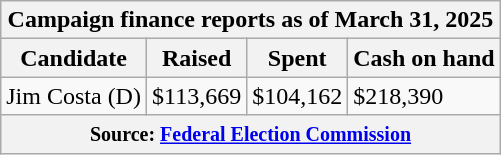<table class="wikitable sortable">
<tr>
<th colspan=4>Campaign finance reports as of March 31, 2025</th>
</tr>
<tr style="text-align:center;">
<th>Candidate</th>
<th>Raised</th>
<th>Spent</th>
<th>Cash on hand</th>
</tr>
<tr>
<td>Jim Costa (D)</td>
<td>$113,669</td>
<td>$104,162</td>
<td>$218,390</td>
</tr>
<tr>
<th colspan="4"><small>Source: <a href='#'>Federal Election Commission</a></small></th>
</tr>
</table>
